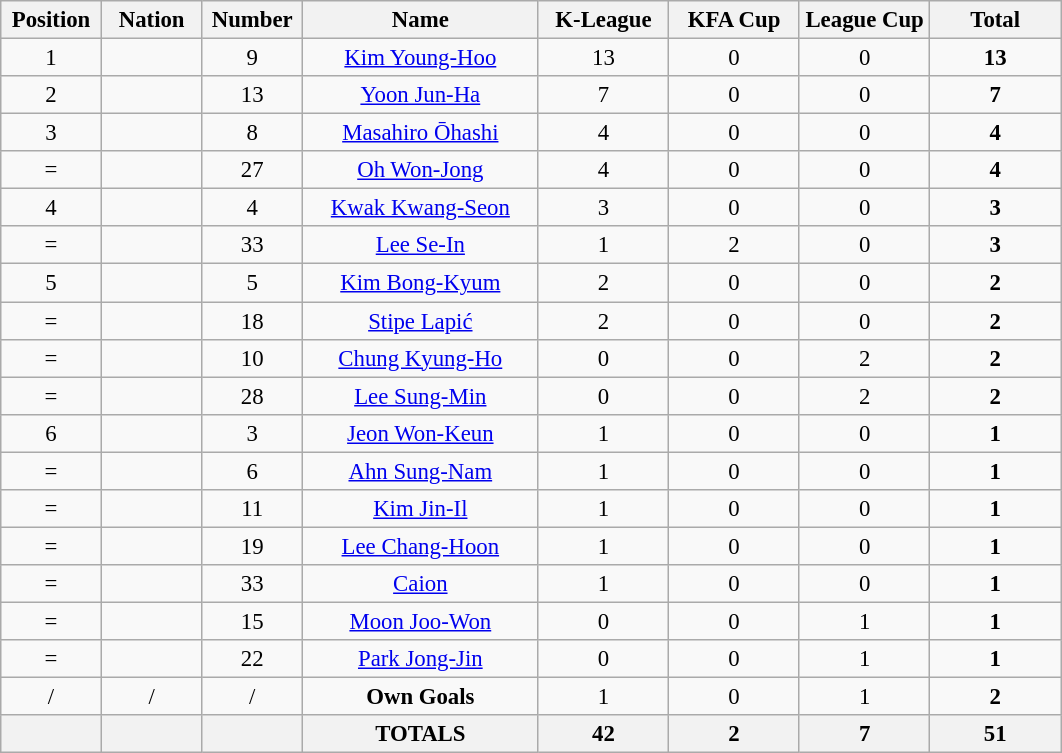<table class="wikitable" style="font-size: 95%; text-align: center;">
<tr>
<th width=60>Position</th>
<th width=60>Nation</th>
<th width=60>Number</th>
<th width=150>Name</th>
<th width=80>K-League</th>
<th width=80>KFA Cup</th>
<th width=80>League Cup</th>
<th width=80>Total</th>
</tr>
<tr>
<td>1</td>
<td></td>
<td>9</td>
<td><a href='#'>Kim Young-Hoo</a></td>
<td>13</td>
<td>0</td>
<td>0</td>
<td><strong>13</strong></td>
</tr>
<tr>
<td>2</td>
<td></td>
<td>13</td>
<td><a href='#'>Yoon Jun-Ha</a></td>
<td>7</td>
<td>0</td>
<td>0</td>
<td><strong>7</strong></td>
</tr>
<tr>
<td>3</td>
<td></td>
<td>8</td>
<td><a href='#'>Masahiro Ōhashi</a></td>
<td>4</td>
<td>0</td>
<td>0</td>
<td><strong>4</strong></td>
</tr>
<tr>
<td>=</td>
<td></td>
<td>27</td>
<td><a href='#'>Oh Won-Jong</a></td>
<td>4</td>
<td>0</td>
<td>0</td>
<td><strong>4</strong></td>
</tr>
<tr>
<td>4</td>
<td></td>
<td>4</td>
<td><a href='#'>Kwak Kwang-Seon</a></td>
<td>3</td>
<td>0</td>
<td>0</td>
<td><strong>3</strong></td>
</tr>
<tr>
<td>=</td>
<td></td>
<td>33</td>
<td><a href='#'>Lee Se-In</a></td>
<td>1</td>
<td>2</td>
<td>0</td>
<td><strong>3</strong></td>
</tr>
<tr>
<td>5</td>
<td></td>
<td>5</td>
<td><a href='#'>Kim Bong-Kyum</a></td>
<td>2</td>
<td>0</td>
<td>0</td>
<td><strong>2</strong></td>
</tr>
<tr>
<td>=</td>
<td></td>
<td>18</td>
<td><a href='#'>Stipe Lapić</a></td>
<td>2</td>
<td>0</td>
<td>0</td>
<td><strong>2</strong></td>
</tr>
<tr>
<td>=</td>
<td></td>
<td>10</td>
<td><a href='#'>Chung Kyung-Ho</a></td>
<td>0</td>
<td>0</td>
<td>2</td>
<td><strong>2</strong></td>
</tr>
<tr>
<td>=</td>
<td></td>
<td>28</td>
<td><a href='#'>Lee Sung-Min</a></td>
<td>0</td>
<td>0</td>
<td>2</td>
<td><strong>2</strong></td>
</tr>
<tr>
<td>6</td>
<td></td>
<td>3</td>
<td><a href='#'>Jeon Won-Keun</a></td>
<td>1</td>
<td>0</td>
<td>0</td>
<td><strong>1</strong></td>
</tr>
<tr>
<td>=</td>
<td></td>
<td>6</td>
<td><a href='#'>Ahn Sung-Nam</a></td>
<td>1</td>
<td>0</td>
<td>0</td>
<td><strong>1</strong></td>
</tr>
<tr>
<td>=</td>
<td></td>
<td>11</td>
<td><a href='#'>Kim Jin-Il</a></td>
<td>1</td>
<td>0</td>
<td>0</td>
<td><strong>1</strong></td>
</tr>
<tr>
<td>=</td>
<td></td>
<td>19</td>
<td><a href='#'>Lee Chang-Hoon</a></td>
<td>1</td>
<td>0</td>
<td>0</td>
<td><strong>1</strong></td>
</tr>
<tr>
<td>=</td>
<td></td>
<td>33</td>
<td><a href='#'>Caion</a></td>
<td>1</td>
<td>0</td>
<td>0</td>
<td><strong>1</strong></td>
</tr>
<tr>
<td>=</td>
<td></td>
<td>15</td>
<td><a href='#'>Moon Joo-Won</a></td>
<td>0</td>
<td>0</td>
<td>1</td>
<td><strong>1</strong></td>
</tr>
<tr>
<td>=</td>
<td></td>
<td>22</td>
<td><a href='#'>Park Jong-Jin</a></td>
<td>0</td>
<td>0</td>
<td>1</td>
<td><strong>1</strong></td>
</tr>
<tr>
<td>/</td>
<td>/</td>
<td>/</td>
<td><strong>Own Goals</strong></td>
<td>1</td>
<td>0</td>
<td>1</td>
<td><strong>2</strong></td>
</tr>
<tr>
<th></th>
<th></th>
<th></th>
<th><strong>TOTALS</strong></th>
<th>42</th>
<th>2</th>
<th>7</th>
<th>51</th>
</tr>
</table>
